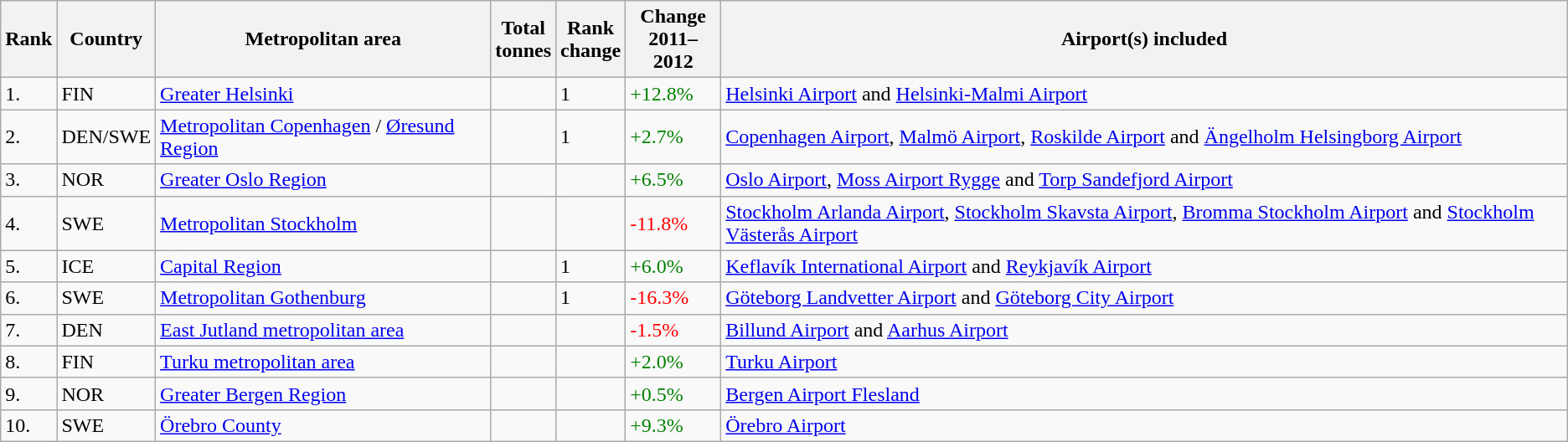<table class="wikitable sortable">
<tr>
<th>Rank</th>
<th>Country</th>
<th>Metropolitan area</th>
<th>Total<br>tonnes</th>
<th>Rank<br>change</th>
<th>Change<br>2011–2012</th>
<th>Airport(s) included</th>
</tr>
<tr>
<td>1.</td>
<td>FIN</td>
<td><a href='#'>Greater Helsinki</a></td>
<td></td>
<td>1</td>
<td style="color:green">+12.8%</td>
<td><a href='#'>Helsinki Airport</a> and <a href='#'>Helsinki-Malmi Airport</a></td>
</tr>
<tr>
<td>2.</td>
<td>DEN/SWE</td>
<td><a href='#'>Metropolitan Copenhagen</a> / <a href='#'>Øresund Region</a></td>
<td></td>
<td>1</td>
<td style="color:green">+2.7%</td>
<td><a href='#'>Copenhagen Airport</a>, <a href='#'>Malmö Airport</a>, <a href='#'>Roskilde Airport</a> and <a href='#'>Ängelholm Helsingborg Airport</a></td>
</tr>
<tr>
<td>3.</td>
<td>NOR</td>
<td><a href='#'>Greater Oslo Region</a></td>
<td></td>
<td></td>
<td style="color:green">+6.5%</td>
<td><a href='#'>Oslo Airport</a>, <a href='#'>Moss Airport Rygge</a> and <a href='#'>Torp Sandefjord Airport</a></td>
</tr>
<tr>
<td>4.</td>
<td>SWE</td>
<td><a href='#'>Metropolitan Stockholm</a></td>
<td></td>
<td></td>
<td style="color:red">-11.8%</td>
<td><a href='#'>Stockholm Arlanda Airport</a>, <a href='#'>Stockholm Skavsta Airport</a>, <a href='#'>Bromma Stockholm Airport</a> and <a href='#'>Stockholm Västerås Airport</a></td>
</tr>
<tr>
<td>5.</td>
<td>ICE</td>
<td><a href='#'>Capital Region</a></td>
<td></td>
<td>1</td>
<td style="color:green">+6.0%</td>
<td><a href='#'>Keflavík International Airport</a> and <a href='#'>Reykjavík Airport</a></td>
</tr>
<tr>
<td>6.</td>
<td>SWE</td>
<td><a href='#'>Metropolitan Gothenburg</a></td>
<td></td>
<td>1</td>
<td style="color:red">-16.3%</td>
<td><a href='#'>Göteborg Landvetter Airport</a> and <a href='#'>Göteborg City Airport</a></td>
</tr>
<tr>
<td>7.</td>
<td>DEN</td>
<td><a href='#'>East Jutland metropolitan area</a></td>
<td></td>
<td></td>
<td style="color:red">-1.5%</td>
<td><a href='#'>Billund Airport</a> and <a href='#'>Aarhus Airport</a></td>
</tr>
<tr>
<td>8.</td>
<td>FIN</td>
<td><a href='#'>Turku metropolitan area</a></td>
<td></td>
<td></td>
<td style="color:green">+2.0%</td>
<td><a href='#'>Turku Airport</a></td>
</tr>
<tr>
<td>9.</td>
<td>NOR</td>
<td><a href='#'>Greater Bergen Region</a></td>
<td></td>
<td></td>
<td style="color:green">+0.5%</td>
<td><a href='#'>Bergen Airport Flesland</a></td>
</tr>
<tr>
<td>10.</td>
<td>SWE</td>
<td><a href='#'>Örebro County</a></td>
<td></td>
<td></td>
<td style="color:green">+9.3%</td>
<td><a href='#'>Örebro Airport</a></td>
</tr>
</table>
